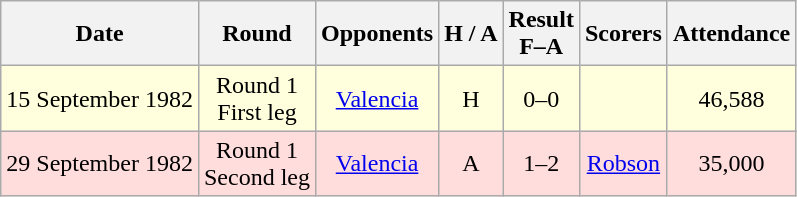<table class="wikitable" style="text-align:center">
<tr>
<th>Date</th>
<th>Round</th>
<th>Opponents</th>
<th>H / A</th>
<th>Result<br>F–A</th>
<th>Scorers</th>
<th>Attendance</th>
</tr>
<tr bgcolor="#ffffdd">
<td>15 September 1982</td>
<td>Round 1<br>First leg</td>
<td><a href='#'>Valencia</a></td>
<td>H</td>
<td>0–0</td>
<td></td>
<td>46,588</td>
</tr>
<tr bgcolor="#ffdddd">
<td>29 September 1982</td>
<td>Round 1<br>Second leg</td>
<td><a href='#'>Valencia</a></td>
<td>A</td>
<td>1–2</td>
<td><a href='#'>Robson</a></td>
<td>35,000</td>
</tr>
</table>
